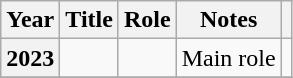<table class="wikitable plainrowheaders sortable">
<tr>
<th scope="col">Year</th>
<th scope="col">Title</th>
<th scope="col">Role</th>
<th scope="col" class="unsortable">Notes</th>
<th scope="col" class="unsortable"></th>
</tr>
<tr>
<th scope="row">2023</th>
<td></td>
<td></td>
<td>Main role</td>
<td></td>
</tr>
<tr>
</tr>
</table>
